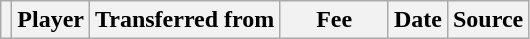<table class="wikitable plainrowheaders sortable">
<tr>
<th></th>
<th scope="col">Player</th>
<th>Transferred from</th>
<th style="width: 65px;">Fee</th>
<th scope="col">Date</th>
<th scope="col">Source</th>
</tr>
</table>
